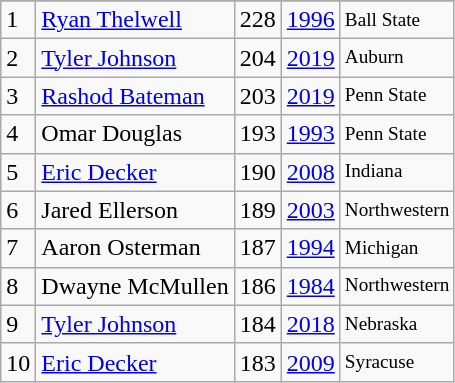<table class="wikitable">
<tr>
</tr>
<tr>
<td>1</td>
<td><a href='#'>Ryan Thelwell</a></td>
<td>228</td>
<td><a href='#'>1996</a></td>
<td style="font-size:80%;">Ball State</td>
</tr>
<tr>
<td>2</td>
<td><a href='#'>Tyler Johnson</a></td>
<td>204</td>
<td><a href='#'>2019</a></td>
<td style="font-size:80%;">Auburn</td>
</tr>
<tr>
<td>3</td>
<td><a href='#'>Rashod Bateman</a></td>
<td>203</td>
<td><a href='#'>2019</a></td>
<td style="font-size:80%;">Penn State</td>
</tr>
<tr>
<td>4</td>
<td>Omar Douglas</td>
<td>193</td>
<td><a href='#'>1993</a></td>
<td style="font-size:80%;">Penn State</td>
</tr>
<tr>
<td>5</td>
<td><a href='#'>Eric Decker</a></td>
<td>190</td>
<td><a href='#'>2008</a></td>
<td style="font-size:80%;">Indiana</td>
</tr>
<tr>
<td>6</td>
<td>Jared Ellerson</td>
<td>189</td>
<td><a href='#'>2003</a></td>
<td style="font-size:80%;">Northwestern</td>
</tr>
<tr>
<td>7</td>
<td>Aaron Osterman</td>
<td>187</td>
<td><a href='#'>1994</a></td>
<td style="font-size:80%;">Michigan</td>
</tr>
<tr>
<td>8</td>
<td>Dwayne McMullen</td>
<td>186</td>
<td><a href='#'>1984</a></td>
<td style="font-size:80%;">Northwestern</td>
</tr>
<tr>
<td>9</td>
<td><a href='#'>Tyler Johnson</a></td>
<td>184</td>
<td><a href='#'>2018</a></td>
<td style="font-size:80%;">Nebraska</td>
</tr>
<tr>
<td>10</td>
<td><a href='#'>Eric Decker</a></td>
<td>183</td>
<td><a href='#'>2009</a></td>
<td style="font-size:80%;">Syracuse</td>
</tr>
</table>
